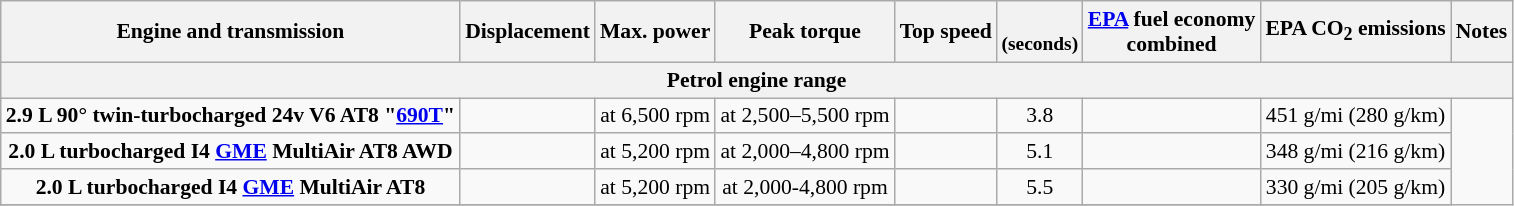<table class="wikitable" style="text-align:center; font-size:90%;">
<tr>
<th>Engine and transmission</th>
<th>Displacement</th>
<th>Max. power</th>
<th>Peak torque</th>
<th>Top speed</th>
<th style="line-height:1.2em; font-size:90%"><br>(seconds)</th>
<th><a href='#'>EPA</a> fuel economy<br>combined</th>
<th>EPA CO<sub>2</sub> emissions</th>
<th>Notes</th>
</tr>
<tr>
<th colspan="10">Petrol engine range</th>
</tr>
<tr>
<td><strong>2.9 L 90° twin-turbocharged 24v V6 AT8 "<a href='#'>690T</a>"</strong></td>
<td></td>
<td> at 6,500 rpm</td>
<td> at 2,500–5,500 rpm</td>
<td></td>
<td>3.8</td>
<td></td>
<td>451 g/mi (280 g/km)</td>
</tr>
<tr>
<td><strong>2.0 L turbocharged I4 <a href='#'>GME</a> MultiAir AT8 AWD</strong></td>
<td></td>
<td> at 5,200 rpm</td>
<td> at 2,000–4,800 rpm</td>
<td></td>
<td>5.1</td>
<td></td>
<td>348 g/mi (216 g/km)</td>
</tr>
<tr>
<td><strong>2.0 L turbocharged I4 <a href='#'>GME</a> MultiAir AT8 </strong></td>
<td></td>
<td> at 5,200 rpm</td>
<td> at 2,000-4,800 rpm</td>
<td></td>
<td>5.5</td>
<td></td>
<td>330 g/mi (205 g/km)</td>
</tr>
<tr>
</tr>
</table>
